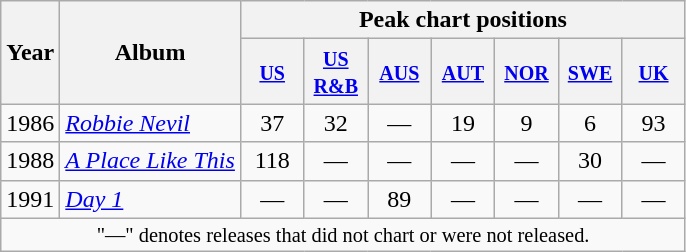<table class="wikitable">
<tr>
<th scope="col" rowspan="2">Year</th>
<th scope="col" rowspan="2">Album</th>
<th scope="col" colspan="7">Peak chart positions</th>
</tr>
<tr>
<th style="width:35px;"><small><a href='#'>US</a></small><br></th>
<th style="width:35px;"><small><a href='#'>US R&B</a></small><br></th>
<th style="width:35px;"><small><a href='#'>AUS</a></small><br></th>
<th style="width:35px;"><small><a href='#'>AUT</a></small><br></th>
<th style="width:35px;"><small><a href='#'>NOR</a></small><br></th>
<th style="width:35px;"><small><a href='#'>SWE</a></small><br></th>
<th style="width:35px;"><small><a href='#'>UK</a></small><br></th>
</tr>
<tr>
<td>1986</td>
<td><em><a href='#'>Robbie Nevil</a></em></td>
<td align=center>37</td>
<td align=center>32</td>
<td align=center>—</td>
<td align=center>19</td>
<td align=center>9</td>
<td align=center>6</td>
<td align=center>93</td>
</tr>
<tr>
<td>1988</td>
<td><em><a href='#'>A Place Like This</a></em></td>
<td align=center>118</td>
<td align=center>—</td>
<td align=center>—</td>
<td align=center>—</td>
<td align=center>—</td>
<td align=center>30</td>
<td align=center>—</td>
</tr>
<tr>
<td>1991</td>
<td><em><a href='#'>Day 1</a></em></td>
<td align=center>—</td>
<td align=center>—</td>
<td align=center>89</td>
<td align=center>—</td>
<td align=center>—</td>
<td align=center>—</td>
<td align=center>—</td>
</tr>
<tr>
<td colspan="12" style="text-align:center; font-size:85%">"—" denotes releases that did not chart or were not released.</td>
</tr>
</table>
